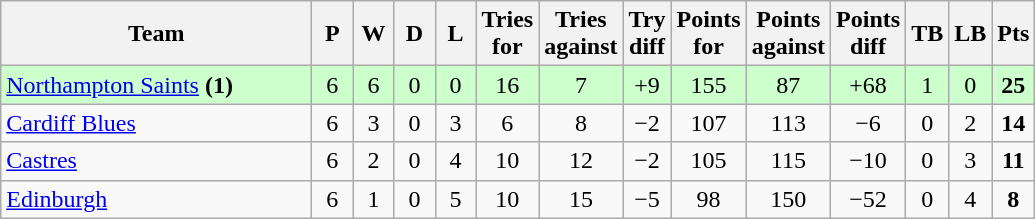<table class="wikitable" style="text-align: center;">
<tr>
<th width="200">Team</th>
<th width="20">P</th>
<th width="20">W</th>
<th width="20">D</th>
<th width="20">L</th>
<th width="20">Tries for</th>
<th width="20">Tries against</th>
<th width="20">Try diff</th>
<th width="20">Points for</th>
<th width="20">Points against</th>
<th width="25">Points diff</th>
<th width="20">TB</th>
<th width="20">LB</th>
<th width="20">Pts</th>
</tr>
<tr bgcolor=ccffcc>
<td align=left> <a href='#'>Northampton Saints</a> <strong>(1)</strong></td>
<td>6</td>
<td>6</td>
<td>0</td>
<td>0</td>
<td>16</td>
<td>7</td>
<td>+9</td>
<td>155</td>
<td>87</td>
<td>+68</td>
<td>1</td>
<td>0</td>
<td><strong>25</strong></td>
</tr>
<tr>
<td align=left> <a href='#'>Cardiff Blues</a></td>
<td>6</td>
<td>3</td>
<td>0</td>
<td>3</td>
<td>6</td>
<td>8</td>
<td>−2</td>
<td>107</td>
<td>113</td>
<td>−6</td>
<td>0</td>
<td>2</td>
<td><strong>14</strong></td>
</tr>
<tr>
<td align=left> <a href='#'>Castres</a></td>
<td>6</td>
<td>2</td>
<td>0</td>
<td>4</td>
<td>10</td>
<td>12</td>
<td>−2</td>
<td>105</td>
<td>115</td>
<td>−10</td>
<td>0</td>
<td>3</td>
<td><strong>11</strong></td>
</tr>
<tr>
<td align=left> <a href='#'>Edinburgh</a></td>
<td>6</td>
<td>1</td>
<td>0</td>
<td>5</td>
<td>10</td>
<td>15</td>
<td>−5</td>
<td>98</td>
<td>150</td>
<td>−52</td>
<td>0</td>
<td>4</td>
<td><strong>8</strong></td>
</tr>
</table>
